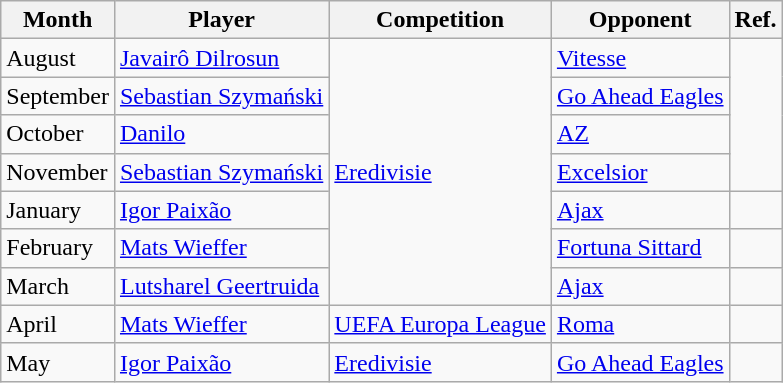<table class="wikitable" style="text-align:left">
<tr>
<th>Month</th>
<th>Player</th>
<th>Competition</th>
<th>Opponent</th>
<th>Ref.</th>
</tr>
<tr>
<td>August</td>
<td> <a href='#'>Javairô Dilrosun</a></td>
<td rowspan="7"><a href='#'>Eredivisie</a></td>
<td><a href='#'>Vitesse</a></td>
<td rowspan="4"></td>
</tr>
<tr>
<td>September</td>
<td> <a href='#'>Sebastian Szymański</a></td>
<td><a href='#'>Go Ahead Eagles</a></td>
</tr>
<tr>
<td>October</td>
<td> <a href='#'>Danilo</a></td>
<td><a href='#'>AZ</a></td>
</tr>
<tr>
<td>November</td>
<td> <a href='#'>Sebastian Szymański</a></td>
<td><a href='#'>Excelsior</a></td>
</tr>
<tr>
<td>January</td>
<td> <a href='#'>Igor Paixão</a></td>
<td><a href='#'>Ajax</a></td>
<td></td>
</tr>
<tr>
<td>February</td>
<td> <a href='#'>Mats Wieffer</a></td>
<td><a href='#'>Fortuna Sittard</a></td>
<td></td>
</tr>
<tr>
<td>March</td>
<td> <a href='#'>Lutsharel Geertruida</a></td>
<td><a href='#'>Ajax</a></td>
<td></td>
</tr>
<tr>
<td>April</td>
<td> <a href='#'>Mats Wieffer</a></td>
<td><a href='#'>UEFA Europa League</a></td>
<td><a href='#'>Roma</a></td>
<td></td>
</tr>
<tr>
<td>May</td>
<td> <a href='#'>Igor Paixão</a></td>
<td><a href='#'>Eredivisie</a></td>
<td><a href='#'>Go Ahead Eagles</a></td>
<td></td>
</tr>
</table>
